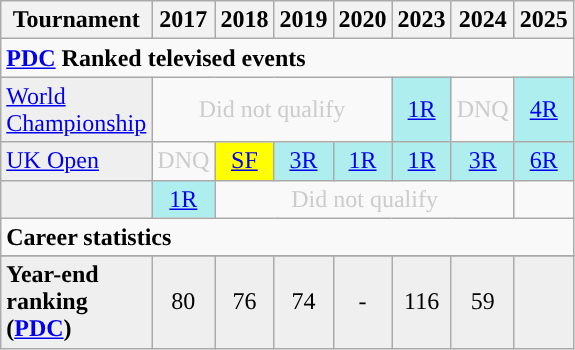<table class="wikitable" style="width:20%; margin:0">
<tr>
<th>Tournament</th>
<th>2017</th>
<th>2018</th>
<th>2019</th>
<th>2020</th>
<th>2023</th>
<th>2024</th>
<th>2025</th>
</tr>
<tr>
<td colspan="16" style="text-align:left"><strong><a href='#'>PDC</a> Ranked televised events</strong></td>
</tr>
<tr>
<td style="background:#efefef;"><a href='#'>World Championship</a></td>
<td colspan="4" style="text-align:center; color:#ccc;">Did not qualify</td>
<td style="text-align:center; background:#afeeee;"><a href='#'>1R</a></td>
<td style="text-align:center; color:#ccc;">DNQ</td>
<td style="text-align:center; background:#afeeee;"><a href='#'>4R</a></td>
</tr>
<tr>
<td style="background:#efefef;"><a href='#'>UK Open</a></td>
<td style="text-align:center; color:#ccc;">DNQ</td>
<td style="text-align:center; background:yellow;"><a href='#'>SF</a></td>
<td style="text-align:center; background:#afeeee;"><a href='#'>3R</a></td>
<td style="text-align:center; background:#afeeee;"><a href='#'>1R</a></td>
<td style="text-align:center; background:#afeeee;"><a href='#'>1R</a></td>
<td style="text-align:center; background:#afeeee;"><a href='#'>3R</a></td>
<td style="text-align:center; background:#afeeee;"><a href='#'>6R</a></td>
</tr>
<tr>
<td style="background:#efefef;"></td>
<td style="text-align:center; background:#afeeee;"><a href='#'>1R</a></td>
<td colspan="5" style="text-align:center; color:#ccc;">Did not qualify</td>
<td></td>
</tr>
<tr>
<td colspan="15" style="text-align:left"><strong>Career statistics</strong></td>
</tr>
<tr>
</tr>
<tr style="background:#efefef">
<td style="text-align:left"><strong>Year-end ranking (<a href='#'>PDC</a>)</strong></td>
<td style="text-align:center;">80</td>
<td style="text-align:center;">76</td>
<td style="text-align:center;">74</td>
<td style="text-align:center;">-</td>
<td style="text-align:center;">116</td>
<td style="text-align:center;">59</td>
<td></td>
</tr>
</table>
